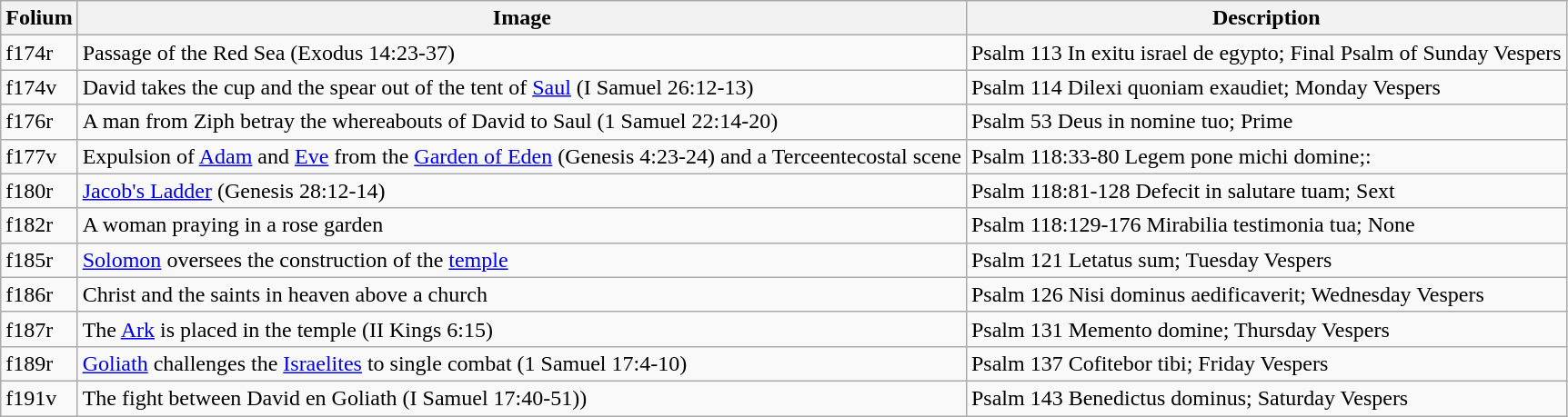<table class=" wikitable vatop collapsible collapsed ">
<tr>
<th scope=col>Folium</th>
<th scope=col>Image</th>
<th scope=col>Description</th>
</tr>
<tr>
<td>f174r</td>
<td>Passage of the Red Sea (Exodus 14:23-37)</td>
<td>Psalm 113 In exitu israel de egypto; Final Psalm of Sunday Vespers</td>
</tr>
<tr>
<td>f174v</td>
<td>David takes the cup and the spear out of the tent of <a href='#'>Saul</a> (I Samuel 26:12-13)</td>
<td>Psalm 114 Dilexi quoniam exaudiet; Monday Vespers</td>
</tr>
<tr>
<td>f176r</td>
<td>A man from Ziph betray the whereabouts of David to Saul (1 Samuel 22:14-20)</td>
<td>Psalm 53 Deus in nomine tuo; Prime</td>
</tr>
<tr>
<td>f177v</td>
<td>Expulsion of <a href='#'>Adam</a> and <a href='#'>Eve</a> from the <a href='#'>Garden of Eden</a> (Genesis 4:23-24) and a  Terceentecostal scene</td>
<td>Psalm 118:33-80 Legem pone michi domine;:</td>
</tr>
<tr>
<td>f180r</td>
<td><a href='#'>Jacob's Ladder</a> (Genesis 28:12-14)</td>
<td>Psalm 118:81-128 Defecit in salutare tuam; Sext</td>
</tr>
<tr>
<td>f182r</td>
<td>A woman praying in a rose garden</td>
<td>Psalm 118:129-176 Mirabilia testimonia tua; None</td>
</tr>
<tr>
<td>f185r</td>
<td><a href='#'>Solomon</a> oversees the construction of the <a href='#'>temple</a></td>
<td>Psalm 121 Letatus sum; Tuesday Vespers</td>
</tr>
<tr>
<td>f186r</td>
<td>Christ and the saints in heaven above a church</td>
<td>Psalm 126 Nisi dominus aedificaverit; Wednesday Vespers</td>
</tr>
<tr>
<td>f187r</td>
<td>The <a href='#'>Ark</a> is placed in the temple (II Kings 6:15)</td>
<td>Psalm 131 Memento domine; Thursday Vespers</td>
</tr>
<tr>
<td>f189r</td>
<td><a href='#'>Goliath</a> challenges the <a href='#'>Israelites</a> to single combat (1 Samuel 17:4-10)</td>
<td>Psalm 137 Cofitebor tibi; Friday Vespers</td>
</tr>
<tr>
<td>f191v</td>
<td>The fight between David en Goliath (I Samuel 17:40-51))</td>
<td>Psalm 143 Benedictus dominus; Saturday Vespers</td>
</tr>
</table>
